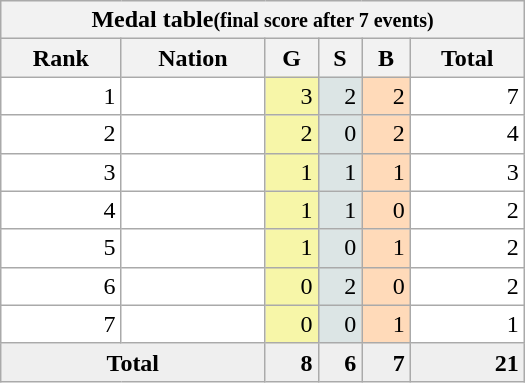<table class="wikitable" style="background-color:#FFFFFF; width:350px;">
<tr bgcolor="#efefef">
<th colspan="6">Medal table<small>(final score after 7 events)</small></th>
</tr>
<tr style="background:#efefef;" align="center">
<th>Rank</th>
<th align="left">Nation</th>
<th>G</th>
<th>S</th>
<th>B</th>
<th>Total</th>
</tr>
<tr bgcolor="#FFFFFF" align="right">
<td>1</td>
<td style="text-align:left;"></td>
<td style="background:#F7F6A8;">3</td>
<td style="background:#DCE5E5;">2</td>
<td style="background:#FFDAB9;">2</td>
<td>7</td>
</tr>
<tr bgcolor="#FFFFFF" align="right">
<td>2</td>
<td style="text-align:left;"></td>
<td style="background:#F7F6A8;">2</td>
<td style="background:#DCE5E5;">0</td>
<td style="background:#FFDAB9;">2</td>
<td>4</td>
</tr>
<tr bgcolor="#FFFFFF" align="right">
<td>3</td>
<td style="text-align:left;"></td>
<td style="background:#F7F6A8;">1</td>
<td style="background:#DCE5E5;">1</td>
<td style="background:#FFDAB9;">1</td>
<td>3</td>
</tr>
<tr bgcolor="#FFFFFF" align="right">
<td>4</td>
<td style="text-align:left;"></td>
<td style="background:#F7F6A8;">1</td>
<td style="background:#DCE5E5;">1</td>
<td style="background:#FFDAB9;">0</td>
<td>2</td>
</tr>
<tr bgcolor="#FFFFFF" align="right">
<td>5</td>
<td style="text-align:left;"></td>
<td style="background:#F7F6A8;">1</td>
<td style="background:#DCE5E5;">0</td>
<td style="background:#FFDAB9;">1</td>
<td>2</td>
</tr>
<tr bgcolor="#FFFFFF" align="right">
<td>6</td>
<td style="text-align:left;"></td>
<td style="background:#F7F6A8;">0</td>
<td style="background:#DCE5E5;">2</td>
<td style="background:#FFDAB9;">0</td>
<td>2</td>
</tr>
<tr bgcolor="#FFFFFF" align="right">
<td>7</td>
<td style="text-align:left;"></td>
<td style="background:#F7F6A8;">0</td>
<td style="background:#DCE5E5;">0</td>
<td style="background:#FFDAB9;">1</td>
<td>1</td>
</tr>
<tr style="background:#efefef;">
<td colspan=2 align="center"><strong>Total</strong></td>
<td align="right"><strong>8</strong></td>
<td align="right"><strong>6</strong></td>
<td align="right"><strong>7</strong></td>
<td align="right"><strong>21</strong></td>
</tr>
</table>
